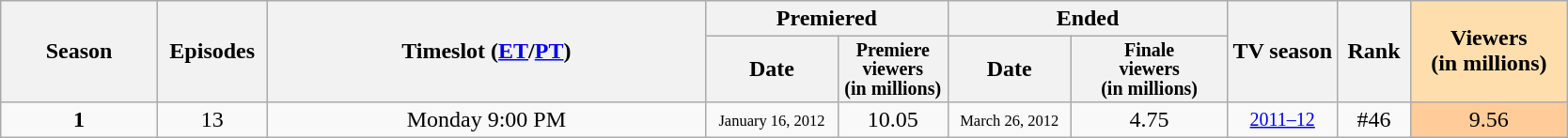<table class="wikitable">
<tr>
<th style="width:10%;" rowspan="2">Season</th>
<th style="width:7%;" rowspan="2">Episodes</th>
<th style="width:28%;" rowspan="2">Timeslot (<a href='#'>ET</a>/<a href='#'>PT</a>)</th>
<th colspan=2>Premiered</th>
<th colspan=2>Ended</th>
<th style="width:7%;" rowspan="2">TV season</th>
<th rowspan="2">Rank</th>
<th style="width:10%; background:#ffdead;" rowspan="2">Viewers<br>(in millions)</th>
</tr>
<tr>
<th>Date</th>
<th span style="width:7%; font-size:smaller; line-height:100%;">Premiere<br>viewers<br>(in millions)</th>
<th>Date</th>
<th span style="width:10%; font-size:smaller; line-height:100%;">Finale<br>viewers<br>(in millions)</th>
</tr>
<tr style="text-align:center;">
<td><strong>1</strong></td>
<td>13</td>
<td>Monday 9:00 PM</td>
<td style="font-size:11px;line-height:110%">January 16, 2012</td>
<td>10.05</td>
<td style="font-size:11px;line-height:110%">March 26, 2012</td>
<td>4.75</td>
<td style="font-size:smaller"><a href='#'>2011–12</a></td>
<td style="text-align:center">#46</td>
<td style="background:#fc9;">9.56</td>
</tr>
</table>
